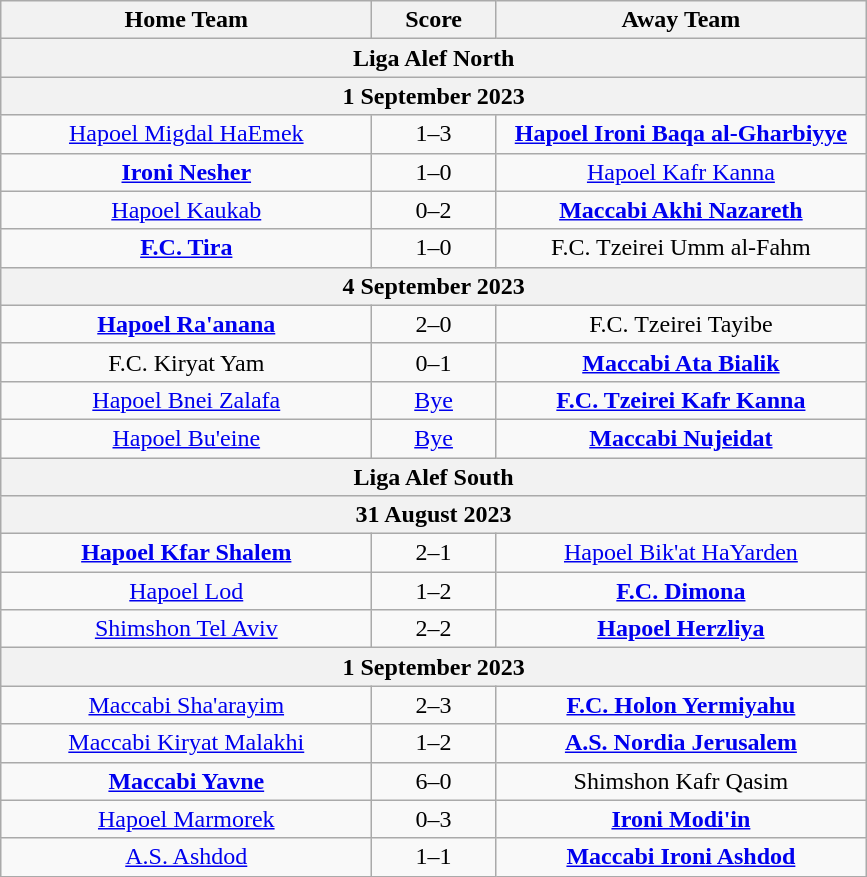<table class="wikitable" style="text-align:center;">
<tr>
<th scope="col" width="240px">Home Team</th>
<th scope="col" width="75px">Score</th>
<th scope="col" width="240px">Away Team</th>
</tr>
<tr>
<th colspan=3>Liga Alef North</th>
</tr>
<tr>
<th colspan=3>1 September 2023</th>
</tr>
<tr>
<td><a href='#'>Hapoel Migdal HaEmek</a></td>
<td>1–3 </td>
<td><strong><a href='#'>Hapoel Ironi Baqa al-Gharbiyye</a></strong></td>
</tr>
<tr>
<td><strong><a href='#'>Ironi Nesher</a></strong></td>
<td>1–0</td>
<td><a href='#'>Hapoel Kafr Kanna</a></td>
</tr>
<tr>
<td><a href='#'>Hapoel Kaukab</a></td>
<td>0–2</td>
<td><strong><a href='#'>Maccabi Akhi Nazareth</a></strong></td>
</tr>
<tr>
<td><strong><a href='#'>F.C. Tira</a></strong></td>
<td>1–0 </td>
<td>F.C. Tzeirei Umm al-Fahm</td>
</tr>
<tr>
<th colspan=3>4 September 2023</th>
</tr>
<tr>
<td><strong><a href='#'>Hapoel Ra'anana</a></strong></td>
<td>2–0</td>
<td>F.C. Tzeirei Tayibe</td>
</tr>
<tr>
<td>F.C. Kiryat Yam</td>
<td>0–1</td>
<td><strong><a href='#'>Maccabi Ata Bialik</a></strong></td>
</tr>
<tr>
<td><a href='#'>Hapoel Bnei Zalafa</a></td>
<td><a href='#'>Bye</a></td>
<td><strong><a href='#'>F.C. Tzeirei Kafr Kanna</a></strong></td>
</tr>
<tr>
<td><a href='#'>Hapoel Bu'eine</a></td>
<td><a href='#'>Bye</a></td>
<td><strong><a href='#'>Maccabi Nujeidat</a></strong></td>
</tr>
<tr>
<th colspan=3>Liga Alef South</th>
</tr>
<tr>
<th colspan=3>31 August 2023</th>
</tr>
<tr>
<td><strong><a href='#'>Hapoel Kfar Shalem</a></strong></td>
<td>2–1</td>
<td><a href='#'>Hapoel Bik'at HaYarden</a></td>
</tr>
<tr>
<td><a href='#'>Hapoel Lod</a></td>
<td>1–2</td>
<td><strong><a href='#'>F.C. Dimona</a></strong></td>
</tr>
<tr>
<td><a href='#'>Shimshon Tel Aviv</a></td>
<td>2–2 </td>
<td><strong><a href='#'>Hapoel Herzliya</a></strong></td>
</tr>
<tr>
<th colspan=3>1 September 2023</th>
</tr>
<tr>
<td><a href='#'>Maccabi Sha'arayim</a></td>
<td>2–3</td>
<td><strong><a href='#'>F.C. Holon Yermiyahu</a></strong></td>
</tr>
<tr>
<td><a href='#'>Maccabi Kiryat Malakhi</a></td>
<td>1–2 </td>
<td><strong><a href='#'>A.S. Nordia Jerusalem</a></strong></td>
</tr>
<tr>
<td><strong><a href='#'>Maccabi Yavne</a></strong></td>
<td>6–0</td>
<td>Shimshon Kafr Qasim</td>
</tr>
<tr>
<td><a href='#'>Hapoel Marmorek</a></td>
<td>0–3</td>
<td><strong><a href='#'>Ironi Modi'in</a></strong></td>
</tr>
<tr>
<td><a href='#'>A.S. Ashdod</a></td>
<td>1–1 </td>
<td><strong><a href='#'>Maccabi Ironi Ashdod</a></strong></td>
</tr>
</table>
